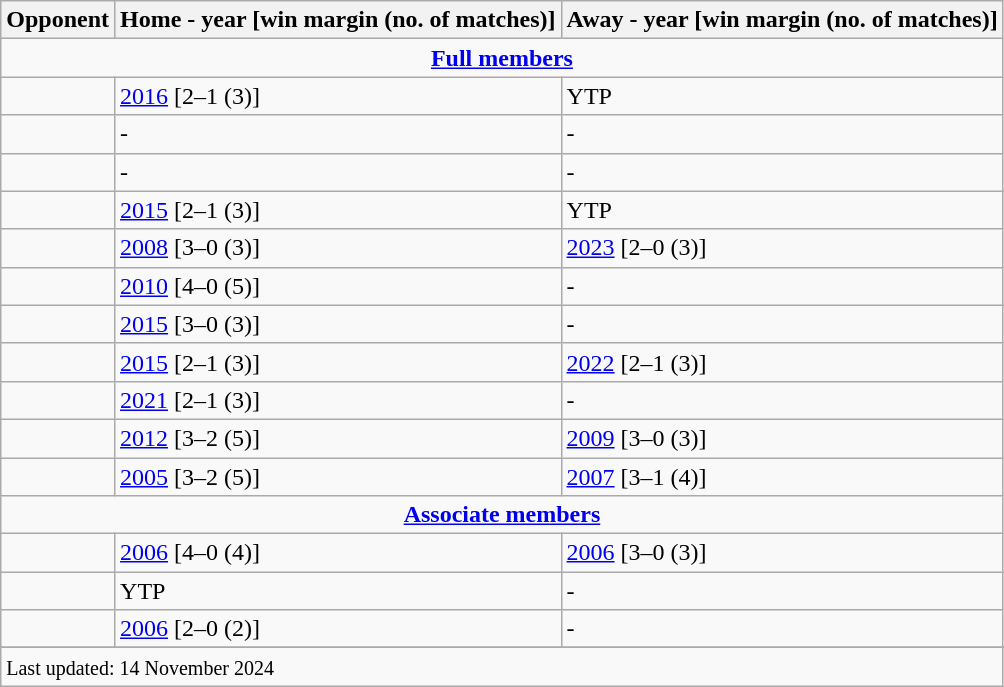<table class="wikitable plainrowheaders sortable">
<tr>
<th>Opponent</th>
<th>Home - year [win margin (no. of matches)]</th>
<th>Away - year [win margin (no. of matches)]</th>
</tr>
<tr>
<td style="text-align: center;" colspan="9"><strong><a href='#'>Full members</a></strong></td>
</tr>
<tr>
<td></td>
<td><a href='#'>2016</a> [2–1 (3)]</td>
<td>YTP</td>
</tr>
<tr>
<td></td>
<td>-</td>
<td>-</td>
</tr>
<tr>
<td></td>
<td>-</td>
<td>-</td>
</tr>
<tr>
<td></td>
<td><a href='#'>2015</a> [2–1 (3)]</td>
<td>YTP</td>
</tr>
<tr>
<td></td>
<td><a href='#'>2008</a> [3–0 (3)]</td>
<td><a href='#'>2023</a> [2–0 (3)]</td>
</tr>
<tr>
<td></td>
<td><a href='#'>2010</a> [4–0 (5)]</td>
<td>-</td>
</tr>
<tr>
<td></td>
<td><a href='#'>2015</a> [3–0 (3)]</td>
<td>-</td>
</tr>
<tr>
<td></td>
<td><a href='#'>2015</a> [2–1 (3)]</td>
<td><a href='#'>2022</a> [2–1 (3)]</td>
</tr>
<tr>
<td></td>
<td><a href='#'>2021</a> [2–1 (3)]</td>
<td>-</td>
</tr>
<tr>
<td></td>
<td><a href='#'>2012</a> [3–2 (5)]</td>
<td><a href='#'>2009</a> [3–0 (3)]</td>
</tr>
<tr>
<td></td>
<td><a href='#'>2005</a> [3–2 (5)]</td>
<td><a href='#'>2007</a> [3–1 (4)]</td>
</tr>
<tr>
<td colspan="10" style="text-align: center;"><strong><a href='#'>Associate members</a></strong></td>
</tr>
<tr>
<td></td>
<td><a href='#'>2006</a> [4–0 (4)]</td>
<td><a href='#'>2006</a> [3–0 (3)]</td>
</tr>
<tr>
<td></td>
<td>YTP</td>
<td>-</td>
</tr>
<tr>
<td></td>
<td><a href='#'>2006</a> [2–0 (2)]</td>
<td>-</td>
</tr>
<tr>
</tr>
<tr class=sortbottom>
<td colspan=3><small>Last updated: 14 November 2024</small></td>
</tr>
</table>
